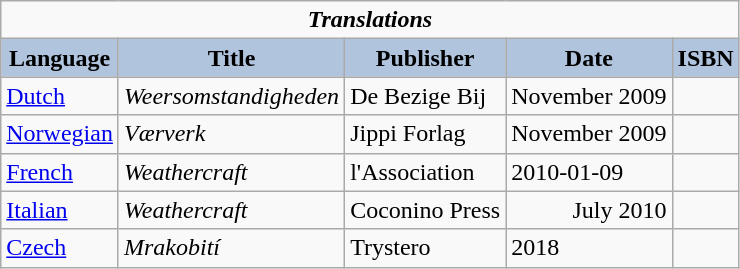<table class="wikitable">
<tr>
<td colspan="5" style="text-align:center;"><strong><em>Translations</em></strong></td>
</tr>
<tr>
<th style="background:#B0C4DE;">Language</th>
<th style="background:#B0C4DE;">Title</th>
<th style="background:#B0C4DE;">Publisher</th>
<th style="background:#B0C4DE;">Date</th>
<th style="background:#B0C4DE;">ISBN</th>
</tr>
<tr>
<td><a href='#'>Dutch</a></td>
<td><em>Weersomstandigheden</em></td>
<td>De Bezige Bij</td>
<td style="text-align:right;">November 2009</td>
<td></td>
</tr>
<tr>
<td><a href='#'>Norwegian</a></td>
<td><em>Værverk</em></td>
<td>Jippi Forlag</td>
<td style="text-align:right;">November 2009</td>
<td></td>
</tr>
<tr>
<td><a href='#'>French</a></td>
<td><em>Weathercraft</em></td>
<td>l'Association</td>
<td>2010-01-09</td>
<td></td>
</tr>
<tr>
<td><a href='#'>Italian</a></td>
<td><em>Weathercraft</em></td>
<td>Coconino Press</td>
<td style="text-align:right;">July 2010</td>
<td></td>
</tr>
<tr>
<td><a href='#'>Czech</a></td>
<td><em>Mrakobití</em></td>
<td>Trystero</td>
<td>2018</td>
<td></td>
</tr>
</table>
